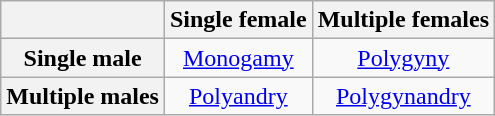<table class="wikitable">
<tr>
<th></th>
<th>Single female</th>
<th>Multiple females</th>
</tr>
<tr>
<th>Single male</th>
<td align="center"><a href='#'>Monogamy</a></td>
<td align="center"><a href='#'>Polygyny</a></td>
</tr>
<tr>
<th>Multiple males</th>
<td align="center"><a href='#'>Polyandry</a></td>
<td align="center"><a href='#'>Polygynandry</a></td>
</tr>
</table>
